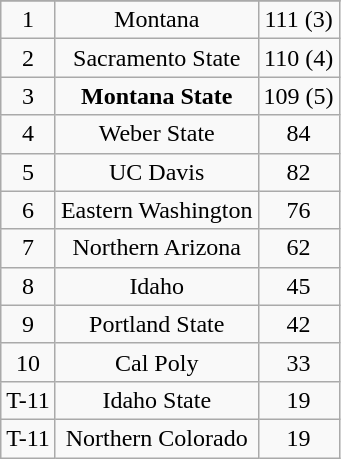<table class="wikitable" style="display: inline-table;">
<tr align="center">
</tr>
<tr align="center">
<td>1</td>
<td>Montana</td>
<td>111 (3)</td>
</tr>
<tr align="center">
<td>2</td>
<td>Sacramento State</td>
<td>110 (4)</td>
</tr>
<tr align="center">
<td>3</td>
<td><strong>Montana State</strong></td>
<td>109 (5)</td>
</tr>
<tr align="center">
<td>4</td>
<td>Weber State</td>
<td>84</td>
</tr>
<tr align="center">
<td>5</td>
<td>UC Davis</td>
<td>82</td>
</tr>
<tr align="center">
<td>6</td>
<td>Eastern Washington</td>
<td>76</td>
</tr>
<tr align="center">
<td>7</td>
<td>Northern Arizona</td>
<td>62</td>
</tr>
<tr align="center">
<td>8</td>
<td>Idaho</td>
<td>45</td>
</tr>
<tr align="center">
<td>9</td>
<td>Portland State</td>
<td>42</td>
</tr>
<tr align="center">
<td>10</td>
<td>Cal Poly</td>
<td>33</td>
</tr>
<tr align="center">
<td>T-11</td>
<td>Idaho State</td>
<td>19</td>
</tr>
<tr align="center">
<td>T-11</td>
<td>Northern Colorado</td>
<td>19</td>
</tr>
</table>
